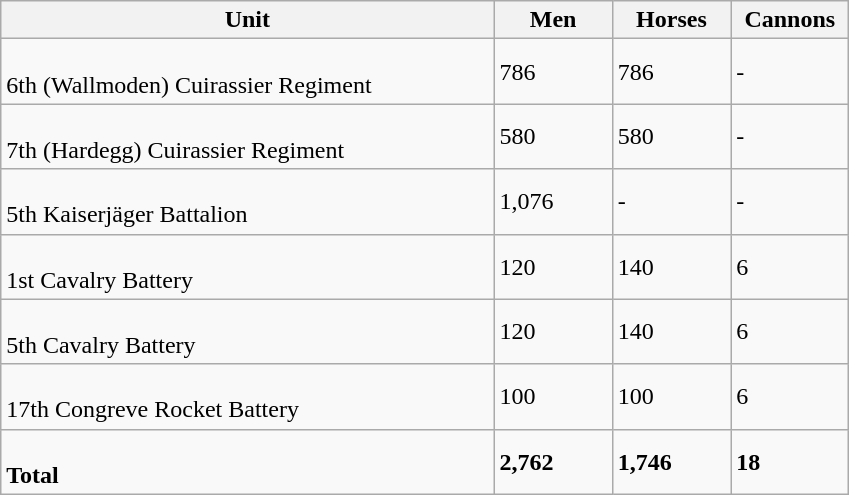<table class="wikitable">
<tr>
<th width=50%>Unit</th>
<th width=12%>Men</th>
<th width=12%>Horses</th>
<th width=12%>Cannons</th>
</tr>
<tr>
<td><br>6th (Wallmoden) Cuirassier Regiment</td>
<td>786</td>
<td>786</td>
<td>-</td>
</tr>
<tr>
<td><br>7th (Hardegg) Cuirassier Regiment</td>
<td>580</td>
<td>580</td>
<td>-</td>
</tr>
<tr>
<td><br>5th Kaiserjäger Battalion</td>
<td>1,076</td>
<td>-</td>
<td>-</td>
</tr>
<tr>
<td><br>1st Cavalry Battery</td>
<td>120</td>
<td>140</td>
<td>6</td>
</tr>
<tr>
<td><br>5th Cavalry Battery</td>
<td>120</td>
<td>140</td>
<td>6</td>
</tr>
<tr>
<td><br>17th Congreve Rocket Battery</td>
<td>100</td>
<td>100</td>
<td>6</td>
</tr>
<tr>
<td><br><strong>Total</strong></td>
<td><strong>2,762</strong></td>
<td><strong>1,746</strong></td>
<td><strong>18</strong></td>
</tr>
</table>
